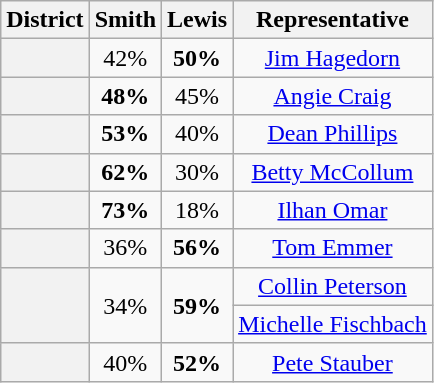<table class=wikitable>
<tr>
<th>District</th>
<th>Smith</th>
<th>Lewis</th>
<th>Representative</th>
</tr>
<tr align=center>
<th></th>
<td>42%</td>
<td><strong>50%</strong></td>
<td><a href='#'>Jim Hagedorn</a></td>
</tr>
<tr align=center>
<th></th>
<td><strong>48%</strong></td>
<td>45%</td>
<td><a href='#'>Angie Craig</a></td>
</tr>
<tr align=center>
<th></th>
<td><strong>53%</strong></td>
<td>40%</td>
<td><a href='#'>Dean Phillips</a></td>
</tr>
<tr align=center>
<th></th>
<td><strong>62%</strong></td>
<td>30%</td>
<td><a href='#'>Betty McCollum</a></td>
</tr>
<tr align=center>
<th></th>
<td><strong>73%</strong></td>
<td>18%</td>
<td><a href='#'>Ilhan Omar</a></td>
</tr>
<tr align=center>
<th></th>
<td>36%</td>
<td><strong>56%</strong></td>
<td><a href='#'>Tom Emmer</a></td>
</tr>
<tr align=center>
<th rowspan=2 ></th>
<td rowspan=2>34%</td>
<td rowspan=2><strong>59%</strong></td>
<td><a href='#'>Collin Peterson</a></td>
</tr>
<tr align=center>
<td><a href='#'>Michelle Fischbach</a></td>
</tr>
<tr align=center>
<th></th>
<td>40%</td>
<td><strong>52%</strong></td>
<td><a href='#'>Pete Stauber</a></td>
</tr>
</table>
